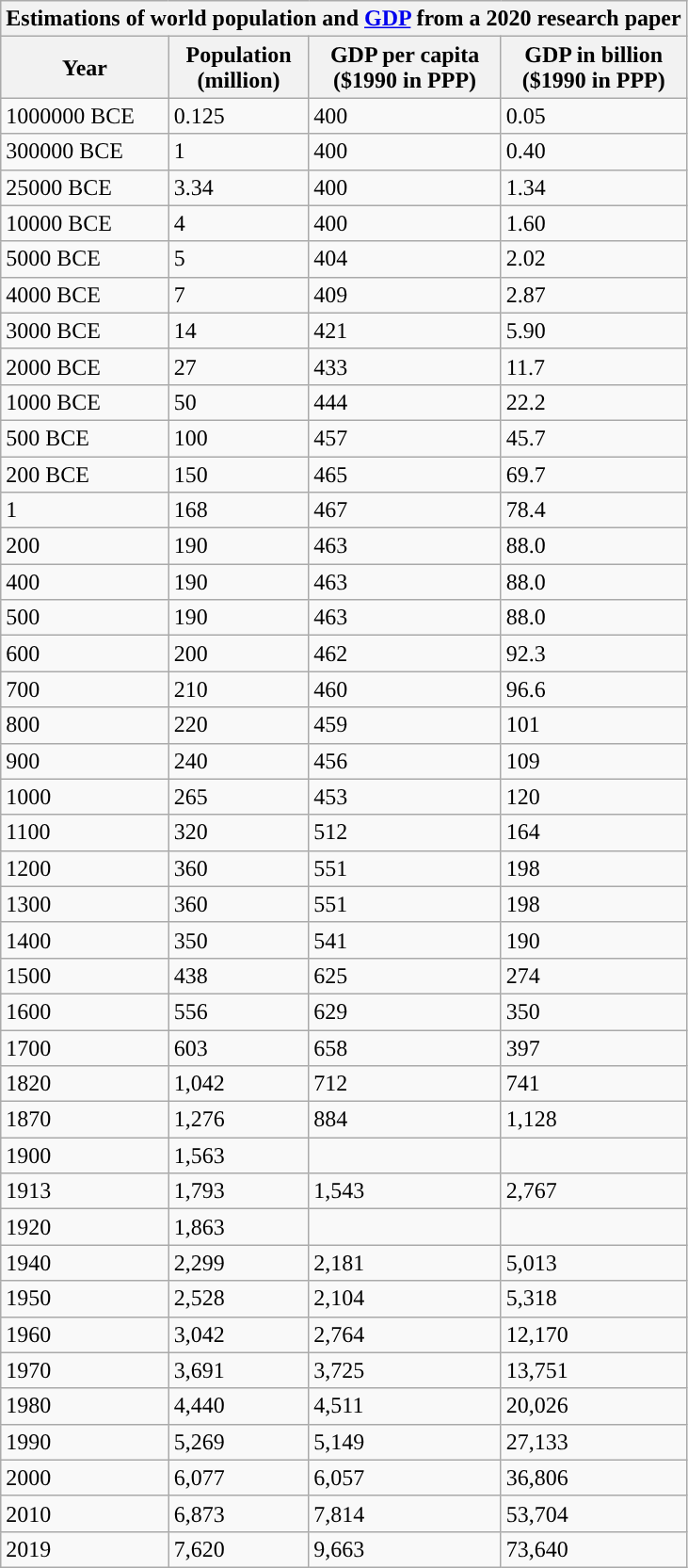<table class="wikitable mw-collapsible ">
<tr>
<th style="text-align:center;" colspan="4">Estimations of world population and <a href='#'>GDP</a> from a 2020 research paper</th>
</tr>
<tr>
<th>Year</th>
<th>Population<br>(million)</th>
<th>GDP per capita <br>($1990  in PPP)</th>
<th>GDP in billion <br>($1990  in PPP)</th>
</tr>
<tr>
<td>1000000 BCE</td>
<td>0.125</td>
<td>400</td>
<td>0.05</td>
</tr>
<tr>
<td>300000 BCE</td>
<td>1</td>
<td>400</td>
<td>0.40</td>
</tr>
<tr>
<td>25000 BCE</td>
<td>3.34</td>
<td>400</td>
<td>1.34</td>
</tr>
<tr>
<td>10000 BCE</td>
<td>4</td>
<td>400</td>
<td>1.60</td>
</tr>
<tr>
<td>5000 BCE</td>
<td>5</td>
<td>404</td>
<td>2.02</td>
</tr>
<tr>
<td>4000 BCE</td>
<td>7</td>
<td>409</td>
<td>2.87</td>
</tr>
<tr>
<td>3000 BCE</td>
<td>14</td>
<td>421</td>
<td>5.90</td>
</tr>
<tr>
<td>2000 BCE</td>
<td>27</td>
<td>433</td>
<td>11.7</td>
</tr>
<tr>
<td>1000 BCE</td>
<td>50</td>
<td>444</td>
<td>22.2</td>
</tr>
<tr>
<td>500 BCE</td>
<td>100</td>
<td>457</td>
<td>45.7</td>
</tr>
<tr>
<td>200 BCE</td>
<td>150</td>
<td>465</td>
<td>69.7</td>
</tr>
<tr>
<td>1</td>
<td>168</td>
<td>467</td>
<td>78.4</td>
</tr>
<tr>
<td>200</td>
<td>190</td>
<td>463</td>
<td>88.0</td>
</tr>
<tr>
<td>400</td>
<td>190</td>
<td>463</td>
<td>88.0</td>
</tr>
<tr>
<td>500</td>
<td>190</td>
<td>463</td>
<td>88.0</td>
</tr>
<tr>
<td>600</td>
<td>200</td>
<td>462</td>
<td>92.3</td>
</tr>
<tr>
<td>700</td>
<td>210</td>
<td>460</td>
<td>96.6</td>
</tr>
<tr>
<td>800</td>
<td>220</td>
<td>459</td>
<td>101</td>
</tr>
<tr>
<td>900</td>
<td>240</td>
<td>456</td>
<td>109</td>
</tr>
<tr>
<td>1000</td>
<td>265</td>
<td>453</td>
<td>120</td>
</tr>
<tr>
<td>1100</td>
<td>320</td>
<td>512</td>
<td>164</td>
</tr>
<tr>
<td>1200</td>
<td>360</td>
<td>551</td>
<td>198</td>
</tr>
<tr>
<td>1300</td>
<td>360</td>
<td>551</td>
<td>198</td>
</tr>
<tr>
<td>1400</td>
<td>350</td>
<td>541</td>
<td>190</td>
</tr>
<tr>
<td>1500</td>
<td>438</td>
<td>625</td>
<td>274</td>
</tr>
<tr>
<td>1600</td>
<td>556</td>
<td>629</td>
<td>350</td>
</tr>
<tr>
<td>1700</td>
<td>603</td>
<td>658</td>
<td>397</td>
</tr>
<tr>
<td>1820</td>
<td>1,042</td>
<td>712</td>
<td>741</td>
</tr>
<tr>
<td>1870</td>
<td>1,276</td>
<td>884</td>
<td>1,128</td>
</tr>
<tr>
<td>1900</td>
<td>1,563</td>
<td></td>
<td></td>
</tr>
<tr>
<td>1913</td>
<td>1,793</td>
<td>1,543</td>
<td>2,767</td>
</tr>
<tr>
<td>1920</td>
<td>1,863</td>
<td></td>
<td></td>
</tr>
<tr>
<td>1940</td>
<td>2,299</td>
<td>2,181</td>
<td>5,013</td>
</tr>
<tr>
<td>1950</td>
<td>2,528</td>
<td>2,104</td>
<td>5,318</td>
</tr>
<tr>
<td>1960</td>
<td>3,042</td>
<td>2,764</td>
<td>12,170</td>
</tr>
<tr>
<td>1970</td>
<td>3,691</td>
<td>3,725</td>
<td>13,751</td>
</tr>
<tr>
<td>1980</td>
<td>4,440</td>
<td>4,511</td>
<td>20,026</td>
</tr>
<tr>
<td>1990</td>
<td>5,269</td>
<td>5,149</td>
<td>27,133</td>
</tr>
<tr>
<td>2000</td>
<td>6,077</td>
<td>6,057</td>
<td>36,806</td>
</tr>
<tr>
<td>2010</td>
<td>6,873</td>
<td>7,814</td>
<td>53,704</td>
</tr>
<tr>
<td>2019</td>
<td>7,620</td>
<td>9,663</td>
<td>73,640</td>
</tr>
</table>
